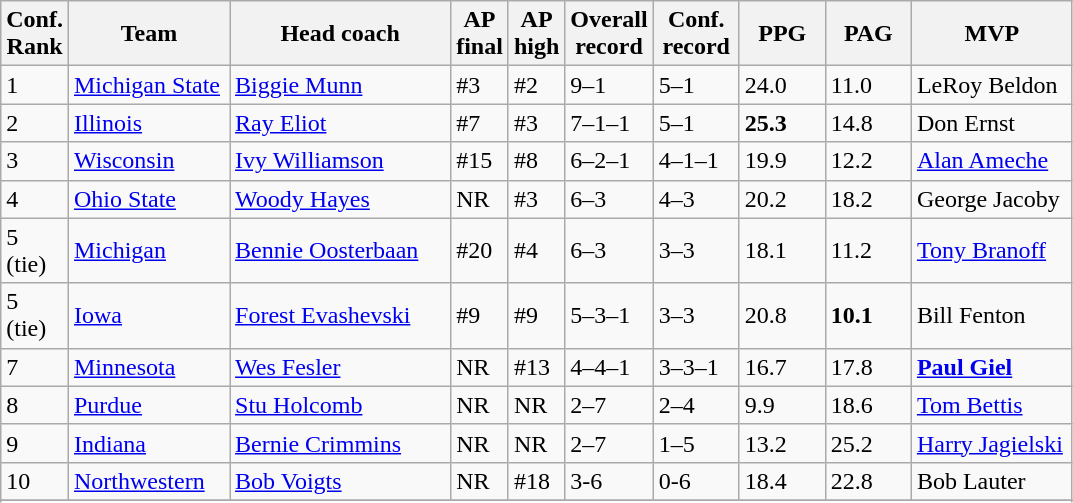<table class="sortable wikitable">
<tr>
<th width="25">Conf. Rank</th>
<th width="100">Team</th>
<th width="140">Head coach</th>
<th width="25">AP final</th>
<th width="25">AP high</th>
<th width="50">Overall record</th>
<th width="50">Conf. record</th>
<th width="50">PPG</th>
<th width="50">PAG</th>
<th width="100">MVP</th>
</tr>
<tr align="left" bgcolor="">
<td>1</td>
<td><a href='#'>Michigan State</a></td>
<td><a href='#'>Biggie Munn</a></td>
<td>#3</td>
<td>#2</td>
<td>9–1</td>
<td>5–1</td>
<td>24.0</td>
<td>11.0</td>
<td>LeRoy Beldon</td>
</tr>
<tr align="left" bgcolor="">
<td>2</td>
<td><a href='#'>Illinois</a></td>
<td><a href='#'>Ray Eliot</a></td>
<td>#7</td>
<td>#3</td>
<td>7–1–1</td>
<td>5–1</td>
<td><strong>25.3</strong></td>
<td>14.8</td>
<td>Don Ernst</td>
</tr>
<tr align="left" bgcolor="">
<td>3</td>
<td><a href='#'>Wisconsin</a></td>
<td><a href='#'>Ivy Williamson</a></td>
<td>#15</td>
<td>#8</td>
<td>6–2–1</td>
<td>4–1–1</td>
<td>19.9</td>
<td>12.2</td>
<td><a href='#'>Alan Ameche</a></td>
</tr>
<tr align="left" bgcolor="">
<td>4</td>
<td><a href='#'>Ohio State</a></td>
<td><a href='#'>Woody Hayes</a></td>
<td>NR</td>
<td>#3</td>
<td>6–3</td>
<td>4–3</td>
<td>20.2</td>
<td>18.2</td>
<td>George Jacoby</td>
</tr>
<tr align="left" bgcolor="">
<td>5 (tie)</td>
<td><a href='#'>Michigan</a></td>
<td><a href='#'>Bennie Oosterbaan</a></td>
<td>#20</td>
<td>#4</td>
<td>6–3</td>
<td>3–3</td>
<td>18.1</td>
<td>11.2</td>
<td><a href='#'>Tony Branoff</a></td>
</tr>
<tr align="left" bgcolor="">
<td>5 (tie)</td>
<td><a href='#'>Iowa</a></td>
<td><a href='#'>Forest Evashevski</a></td>
<td>#9</td>
<td>#9</td>
<td>5–3–1</td>
<td>3–3</td>
<td>20.8</td>
<td><strong>10.1</strong></td>
<td>Bill Fenton</td>
</tr>
<tr align="left" bgcolor="">
<td>7</td>
<td><a href='#'>Minnesota</a></td>
<td><a href='#'>Wes Fesler</a></td>
<td>NR</td>
<td>#13</td>
<td>4–4–1</td>
<td>3–3–1</td>
<td>16.7</td>
<td>17.8</td>
<td><strong><a href='#'>Paul Giel</a></strong></td>
</tr>
<tr align="left" bgcolor="">
<td>8</td>
<td><a href='#'>Purdue</a></td>
<td><a href='#'>Stu Holcomb</a></td>
<td>NR</td>
<td>NR</td>
<td>2–7</td>
<td>2–4</td>
<td>9.9</td>
<td>18.6</td>
<td><a href='#'>Tom Bettis</a></td>
</tr>
<tr align="left" bgcolor="">
<td>9</td>
<td><a href='#'>Indiana</a></td>
<td><a href='#'>Bernie Crimmins</a></td>
<td>NR</td>
<td>NR</td>
<td>2–7</td>
<td>1–5</td>
<td>13.2</td>
<td>25.2</td>
<td><a href='#'>Harry Jagielski</a></td>
</tr>
<tr align="left" bgcolor="">
<td>10</td>
<td><a href='#'>Northwestern</a></td>
<td><a href='#'>Bob Voigts</a></td>
<td>NR</td>
<td>#18</td>
<td>3-6</td>
<td>0-6</td>
<td>18.4</td>
<td>22.8</td>
<td>Bob Lauter</td>
</tr>
<tr align="left" bgcolor="">
</tr>
<tr>
</tr>
</table>
